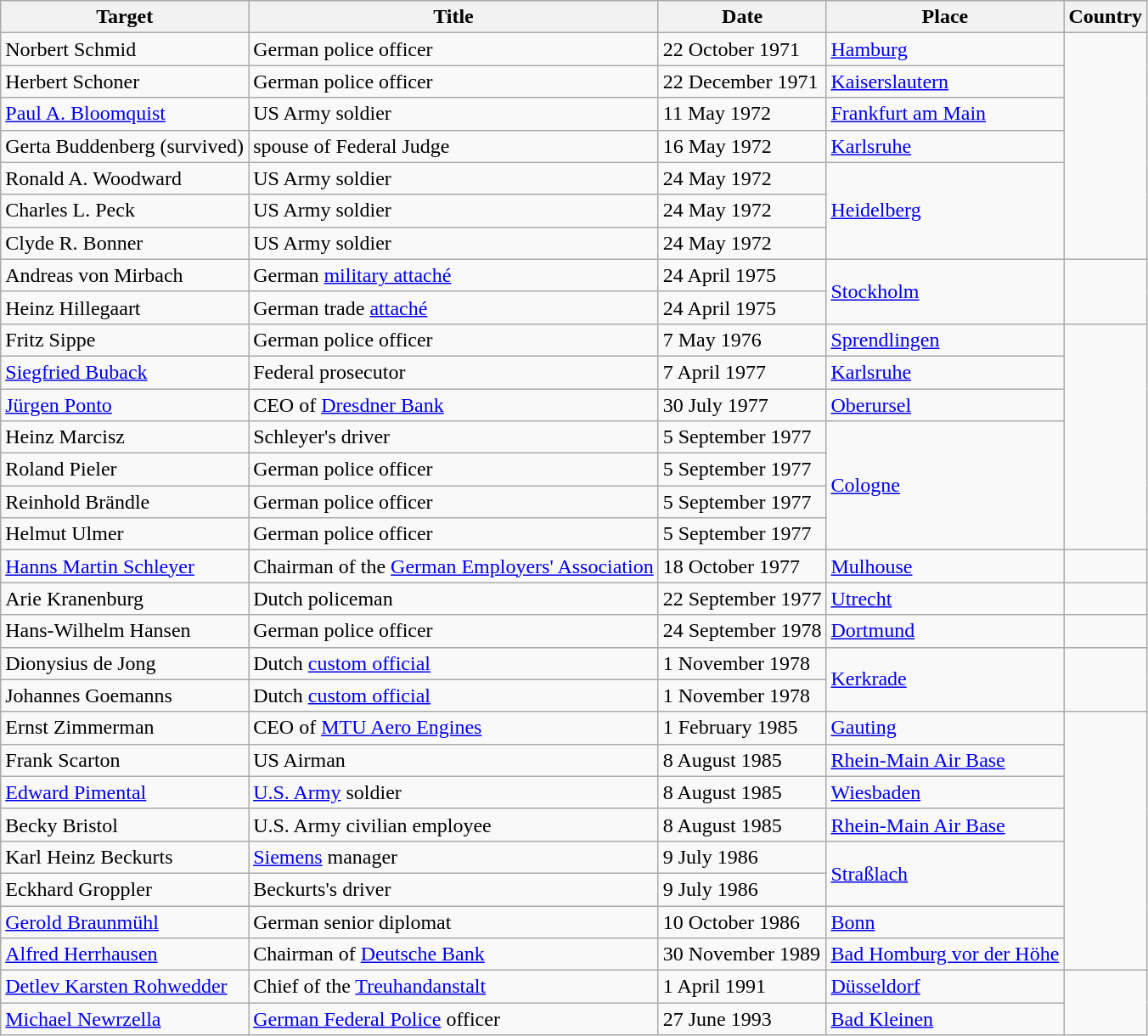<table class="wikitable sortable">
<tr>
<th>Target</th>
<th>Title</th>
<th>Date</th>
<th>Place</th>
<th>Country</th>
</tr>
<tr>
<td>Norbert Schmid</td>
<td>German police officer</td>
<td>22 October 1971</td>
<td><a href='#'>Hamburg</a></td>
<td rowspan=7></td>
</tr>
<tr>
<td>Herbert Schoner</td>
<td>German police officer</td>
<td>22 December 1971</td>
<td><a href='#'>Kaiserslautern</a></td>
</tr>
<tr>
<td><a href='#'>Paul A. Bloomquist</a></td>
<td>US Army soldier</td>
<td>11 May 1972</td>
<td><a href='#'>Frankfurt am Main</a></td>
</tr>
<tr>
<td>Gerta Buddenberg (survived)</td>
<td>spouse of Federal Judge</td>
<td>16 May 1972</td>
<td><a href='#'>Karlsruhe</a></td>
</tr>
<tr>
<td>Ronald A. Woodward</td>
<td>US Army  soldier</td>
<td>24 May 1972</td>
<td rowspan=3><a href='#'>Heidelberg</a></td>
</tr>
<tr>
<td>Charles L. Peck</td>
<td>US Army  soldier</td>
<td>24 May 1972</td>
</tr>
<tr>
<td>Clyde R. Bonner</td>
<td>US Army  soldier</td>
<td>24 May 1972</td>
</tr>
<tr>
<td>Andreas von Mirbach</td>
<td>German <a href='#'>military attaché</a></td>
<td>24 April 1975</td>
<td rowspan=2><a href='#'>Stockholm</a></td>
<td rowspan=2></td>
</tr>
<tr>
<td>Heinz Hillegaart</td>
<td>German trade <a href='#'>attaché</a></td>
<td>24 April 1975</td>
</tr>
<tr>
<td>Fritz Sippe</td>
<td>German police officer</td>
<td>7 May 1976</td>
<td><a href='#'>Sprendlingen</a></td>
<td rowspan=7></td>
</tr>
<tr>
<td><a href='#'>Siegfried Buback</a></td>
<td>Federal prosecutor</td>
<td>7 April 1977</td>
<td><a href='#'>Karlsruhe</a></td>
</tr>
<tr>
<td><a href='#'>Jürgen Ponto</a></td>
<td>CEO of  <a href='#'>Dresdner Bank</a></td>
<td>30 July 1977</td>
<td><a href='#'>Oberursel</a></td>
</tr>
<tr>
<td>Heinz Marcisz</td>
<td>Schleyer's driver</td>
<td>5 September 1977</td>
<td rowspan=4><a href='#'>Cologne</a></td>
</tr>
<tr>
<td>Roland Pieler</td>
<td>German police officer</td>
<td>5 September 1977</td>
</tr>
<tr>
<td>Reinhold Brändle</td>
<td>German police officer</td>
<td>5 September 1977</td>
</tr>
<tr>
<td>Helmut Ulmer</td>
<td>German police officer</td>
<td>5 September 1977</td>
</tr>
<tr>
<td><a href='#'>Hanns Martin Schleyer</a></td>
<td>Chairman of the <a href='#'>German Employers' Association</a></td>
<td>18 October 1977</td>
<td><a href='#'>Mulhouse</a></td>
<td></td>
</tr>
<tr>
<td>Arie Kranenburg</td>
<td>Dutch policeman</td>
<td>22 September 1977</td>
<td><a href='#'>Utrecht</a></td>
<td></td>
</tr>
<tr>
<td>Hans-Wilhelm Hansen </td>
<td>German police officer</td>
<td>24 September 1978</td>
<td><a href='#'>Dortmund</a></td>
<td></td>
</tr>
<tr>
<td>Dionysius de Jong</td>
<td>Dutch  <a href='#'>custom official</a></td>
<td>1 November 1978</td>
<td rowspan=2><a href='#'>Kerkrade</a></td>
<td rowspan=2></td>
</tr>
<tr>
<td>Johannes Goemanns</td>
<td>Dutch  <a href='#'>custom official</a></td>
<td>1 November 1978</td>
</tr>
<tr>
<td>Ernst Zimmerman</td>
<td>CEO of <a href='#'>MTU Aero Engines</a></td>
<td>1 February 1985</td>
<td><a href='#'>Gauting</a></td>
<td rowspan=8></td>
</tr>
<tr>
<td>Frank Scarton</td>
<td>US Airman</td>
<td>8 August 1985</td>
<td><a href='#'>Rhein-Main Air Base</a></td>
</tr>
<tr>
<td><a href='#'>Edward Pimental</a></td>
<td><a href='#'>U.S. Army</a> soldier</td>
<td>8 August 1985</td>
<td><a href='#'>Wiesbaden</a></td>
</tr>
<tr>
<td>Becky Bristol</td>
<td>U.S. Army civilian employee</td>
<td>8 August 1985</td>
<td><a href='#'>Rhein-Main Air Base</a></td>
</tr>
<tr>
<td>Karl Heinz Beckurts</td>
<td><a href='#'>Siemens</a> manager</td>
<td>9 July 1986</td>
<td rowspan=2><a href='#'>Straßlach</a></td>
</tr>
<tr>
<td>Eckhard Groppler</td>
<td>Beckurts's driver</td>
<td>9 July 1986</td>
</tr>
<tr>
<td><a href='#'>Gerold Braunmühl</a></td>
<td>German senior diplomat</td>
<td>10 October 1986</td>
<td><a href='#'>Bonn</a></td>
</tr>
<tr>
<td><a href='#'>Alfred Herrhausen</a></td>
<td>Chairman of <a href='#'>Deutsche Bank</a></td>
<td>30 November 1989</td>
<td><a href='#'>Bad Homburg vor der Höhe</a></td>
</tr>
<tr>
<td><a href='#'>Detlev Karsten Rohwedder</a></td>
<td>Chief of the <a href='#'>Treuhandanstalt</a></td>
<td>1 April 1991</td>
<td><a href='#'>Düsseldorf</a></td>
<td rowspan=2></td>
</tr>
<tr>
<td><a href='#'>Michael Newrzella</a></td>
<td><a href='#'>German Federal Police</a> officer</td>
<td>27 June 1993</td>
<td><a href='#'>Bad Kleinen</a></td>
</tr>
</table>
